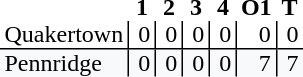<table style="border-collapse: collapse;">
<tr>
<th style="text-align: left;"></th>
<th style="text-align: center; padding: 0px 3px 0px 3px; width:12px;">1</th>
<th style="text-align: center; padding: 0px 3px 0px 3px; width:12px;">2</th>
<th style="text-align: center; padding: 0px 3px 0px 3px; width:12px;">3</th>
<th style="text-align: center; padding: 0px 3px 0px 3px; width:12px;">4</th>
<th style="text-align: center; padding: 0px 3px 0px 3px; width:12px;">O1</th>
<th style="text-align: center; padding: 0px 3px 0px 3px; width:12px;">T</th>
</tr>
<tr>
<td style="text-align: left; border-bottom: 1px solid black; padding: 0px 3px 0px 3px;">Quakertown</td>
<td style="border-left: 1px solid black; border-bottom: 1px solid black; text-align: right; padding: 0px 3px 0px 3px;">0</td>
<td style="border-left: 1px solid black; border-bottom: 1px solid black; text-align: right; padding: 0px 3px 0px 3px;">0</td>
<td style="border-left: 1px solid black; border-bottom: 1px solid black; text-align: right; padding: 0px 3px 0px 3px;">0</td>
<td style="border-left: 1px solid black; border-bottom: 1px solid black; text-align: right; padding: 0px 3px 0px 3px;">0</td>
<td style="border-left: 1px solid black; border-bottom: 1px solid black; text-align: right; padding: 0px 3px 0px 3px;">0</td>
<td style="border-left: 1px solid black; border-bottom: 1px solid black; text-align: right; padding: 0px 3px 0px 3px;">0</td>
</tr>
<tr>
<td style="background: #f8f9fa; text-align: left; padding: 0px 3px 0px 3px;">Pennridge</td>
<td style="background: #f8f9fa; border-left: 1px solid black; text-align: right; padding: 0px 3px 0px 3px;">0</td>
<td style="background: #f8f9fa; border-left: 1px solid black; text-align: right; padding: 0px 3px 0px 3px;">0</td>
<td style="background: #f8f9fa; border-left: 1px solid black; text-align: right; padding: 0px 3px 0px 3px;">0</td>
<td style="background: #f8f9fa; border-left: 1px solid black; text-align: right; padding: 0px 3px 0px 3px;">0</td>
<td style="background: #f8f9fa; border-left: 1px solid black; text-align: right; padding: 0px 3px 0px 3px;">7</td>
<td style="background: #f8f9fa; border-left: 1px solid black; text-align: right; padding: 0px 3px 0px 3px;">7</td>
</tr>
</table>
